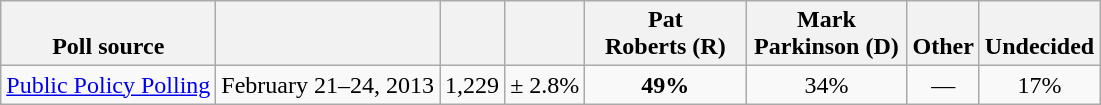<table class="wikitable" style="text-align:center">
<tr valign= bottom>
<th>Poll source</th>
<th></th>
<th></th>
<th></th>
<th style="width:100px;">Pat<br>Roberts (R)</th>
<th style="width:100px;">Mark<br>Parkinson (D)</th>
<th>Other</th>
<th>Undecided</th>
</tr>
<tr>
<td align=left><a href='#'>Public Policy Polling</a></td>
<td>February 21–24, 2013</td>
<td>1,229</td>
<td>± 2.8%</td>
<td><strong>49%</strong></td>
<td>34%</td>
<td>—</td>
<td>17%</td>
</tr>
</table>
